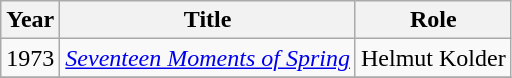<table class="wikitable sortable">
<tr>
<th>Year</th>
<th>Title</th>
<th>Role<br></th>
</tr>
<tr>
<td>1973</td>
<td><em><a href='#'>Seventeen Moments of Spring</a></em></td>
<td>Helmut Kolder</td>
</tr>
<tr>
</tr>
</table>
